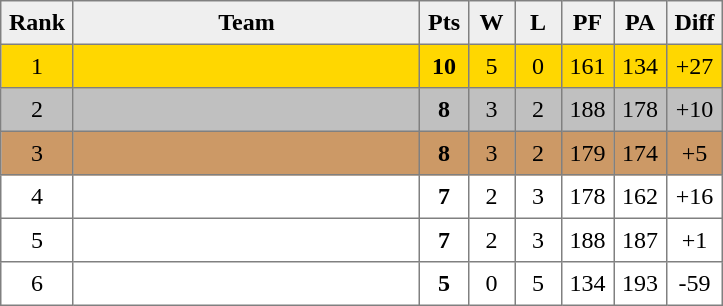<table style=border-collapse:collapse border=1 cellspacing=0 cellpadding=5>
<tr align=center bgcolor=#efefef>
<th width=20>Rank</th>
<th width=220>Team</th>
<th width=20>Pts</th>
<th width=20>W</th>
<th width=20>L</th>
<th width=20>PF</th>
<th width=20>PA</th>
<th width=20>Diff</th>
</tr>
<tr align=center bgcolor=gold>
<td>1</td>
<td align=left></td>
<td><strong>10</strong></td>
<td>5</td>
<td>0</td>
<td>161</td>
<td>134</td>
<td>+27</td>
</tr>
<tr align=center bgcolor=silver>
<td>2</td>
<td align=left></td>
<td><strong>8</strong></td>
<td>3</td>
<td>2</td>
<td>188</td>
<td>178</td>
<td>+10</td>
</tr>
<tr align=center bgcolor=cc9966>
<td>3</td>
<td align=left></td>
<td><strong>8</strong></td>
<td>3</td>
<td>2</td>
<td>179</td>
<td>174</td>
<td>+5</td>
</tr>
<tr align=center>
<td>4</td>
<td align=left></td>
<td><strong>7</strong></td>
<td>2</td>
<td>3</td>
<td>178</td>
<td>162</td>
<td>+16</td>
</tr>
<tr align=center>
<td>5</td>
<td align=left></td>
<td><strong>7</strong></td>
<td>2</td>
<td>3</td>
<td>188</td>
<td>187</td>
<td>+1</td>
</tr>
<tr align=center>
<td>6</td>
<td align=left></td>
<td><strong>5</strong></td>
<td>0</td>
<td>5</td>
<td>134</td>
<td>193</td>
<td>-59</td>
</tr>
</table>
